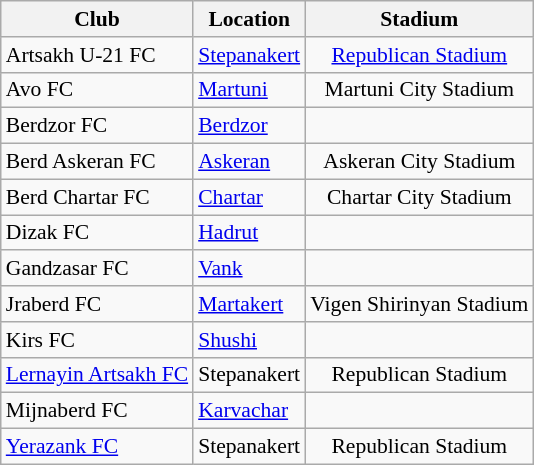<table class="wikitable"  style="font-size:90%; text-align:center;">
<tr>
<th>Club</th>
<th>Location</th>
<th>Stadium</th>
</tr>
<tr>
<td align=left>Artsakh U-21 FC</td>
<td align=left><a href='#'>Stepanakert</a></td>
<td><a href='#'>Republican Stadium</a></td>
</tr>
<tr>
<td align=left>Avo FC</td>
<td align=left><a href='#'>Martuni</a></td>
<td>Martuni City Stadium</td>
</tr>
<tr>
<td align=left>Berdzor FC</td>
<td align=left><a href='#'>Berdzor</a></td>
<td></td>
</tr>
<tr>
<td align=left>Berd Askeran FC</td>
<td align=left><a href='#'>Askeran</a></td>
<td>Askeran City Stadium</td>
</tr>
<tr>
<td align=left>Berd Chartar FC</td>
<td align=left><a href='#'>Chartar</a></td>
<td>Chartar City Stadium</td>
</tr>
<tr>
<td align=left>Dizak FC</td>
<td align=left><a href='#'>Hadrut</a></td>
<td></td>
</tr>
<tr>
<td align=left>Gandzasar FC</td>
<td align=left><a href='#'>Vank</a></td>
<td></td>
</tr>
<tr>
<td align=left>Jraberd FC</td>
<td align=left><a href='#'>Martakert</a></td>
<td>Vigen Shirinyan Stadium</td>
</tr>
<tr>
<td align=left>Kirs FC</td>
<td align=left><a href='#'>Shushi</a></td>
<td></td>
</tr>
<tr>
<td align=left><a href='#'>Lernayin Artsakh FC</a></td>
<td align=left>Stepanakert</td>
<td>Republican Stadium</td>
</tr>
<tr>
<td align=left>Mijnaberd FC</td>
<td align=left><a href='#'>Karvachar</a></td>
<td></td>
</tr>
<tr>
<td align=left><a href='#'>Yerazank FC</a></td>
<td align=left>Stepanakert</td>
<td>Republican Stadium</td>
</tr>
</table>
